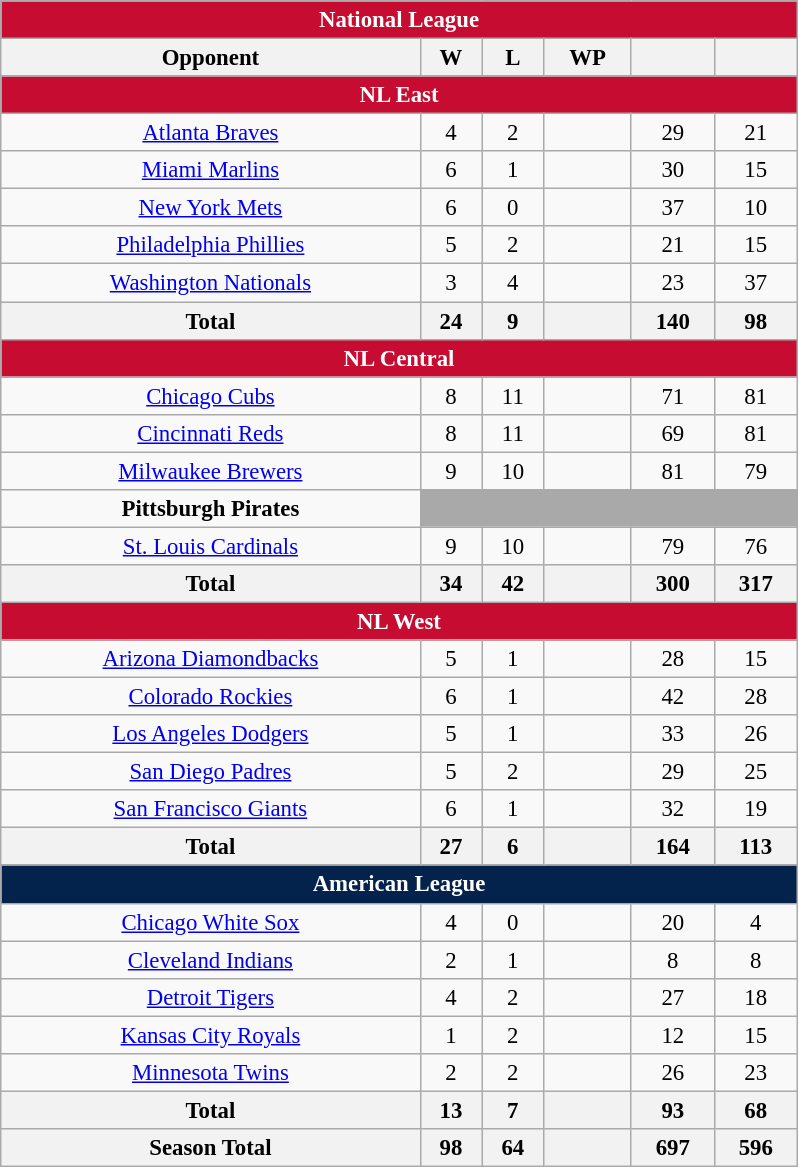<table class="wikitable" style="font-size:95%; text-align:center; width:35em;margin:0.5em auto;">
<tr>
<th colspan="7" style="background:#c60c30; color:#ffffff;">National League</th>
</tr>
<tr>
<th>Opponent</th>
<th>W</th>
<th>L</th>
<th>WP</th>
<th></th>
<th></th>
</tr>
<tr>
<th colspan="7" style="background:#c60c30; color:#ffffff;">NL East</th>
</tr>
<tr>
<td><a href='#'>Atlanta Braves</a></td>
<td>4</td>
<td>2</td>
<td></td>
<td>29</td>
<td>21</td>
</tr>
<tr>
<td><a href='#'>Miami Marlins</a></td>
<td>6</td>
<td>1</td>
<td></td>
<td>30</td>
<td>15</td>
</tr>
<tr>
<td><a href='#'>New York Mets</a></td>
<td>6</td>
<td>0</td>
<td></td>
<td>37</td>
<td>10</td>
</tr>
<tr>
<td><a href='#'>Philadelphia Phillies</a></td>
<td>5</td>
<td>2</td>
<td></td>
<td>21</td>
<td>15</td>
</tr>
<tr>
<td><a href='#'>Washington Nationals</a></td>
<td>3</td>
<td>4</td>
<td></td>
<td>23</td>
<td>37</td>
</tr>
<tr>
<th>Total</th>
<th>24</th>
<th>9</th>
<th></th>
<th>140</th>
<th>98</th>
</tr>
<tr>
<th colspan="7" style="background:#c60c30; color:#ffffff;">NL Central</th>
</tr>
<tr>
<td><a href='#'>Chicago Cubs</a></td>
<td>8</td>
<td>11</td>
<td></td>
<td>71</td>
<td>81</td>
</tr>
<tr>
<td><a href='#'>Cincinnati Reds</a></td>
<td>8</td>
<td>11</td>
<td></td>
<td>69</td>
<td>81</td>
</tr>
<tr>
<td><a href='#'>Milwaukee Brewers</a></td>
<td>9</td>
<td>10</td>
<td></td>
<td>81</td>
<td>79</td>
</tr>
<tr>
<td><strong>Pittsburgh Pirates</strong></td>
<td colspan=5 style="background:darkgray;"></td>
</tr>
<tr>
<td><a href='#'>St. Louis Cardinals</a></td>
<td>9</td>
<td>10</td>
<td></td>
<td>79</td>
<td>76</td>
</tr>
<tr>
<th>Total</th>
<th>34</th>
<th>42</th>
<th></th>
<th>300</th>
<th>317</th>
</tr>
<tr>
<th colspan="7" style="background:#c60c30; color:#ffffff;">NL West</th>
</tr>
<tr>
<td><a href='#'>Arizona Diamondbacks</a></td>
<td>5</td>
<td>1</td>
<td></td>
<td>28</td>
<td>15</td>
</tr>
<tr>
<td><a href='#'>Colorado Rockies</a></td>
<td>6</td>
<td>1</td>
<td></td>
<td>42</td>
<td>28</td>
</tr>
<tr>
<td><a href='#'>Los Angeles Dodgers</a></td>
<td>5</td>
<td>1</td>
<td></td>
<td>33</td>
<td>26</td>
</tr>
<tr>
<td><a href='#'>San Diego Padres</a></td>
<td>5</td>
<td>2</td>
<td></td>
<td>29</td>
<td>25</td>
</tr>
<tr>
<td><a href='#'>San Francisco Giants</a></td>
<td>6</td>
<td>1</td>
<td></td>
<td>32</td>
<td>19</td>
</tr>
<tr>
<th>Total</th>
<th>27</th>
<th>6</th>
<th></th>
<th>164</th>
<th>113</th>
</tr>
<tr>
<th colspan="7" style="background:#03224c; color:#ffffff;">American League</th>
</tr>
<tr>
<td><a href='#'>Chicago White Sox</a></td>
<td>4</td>
<td>0</td>
<td></td>
<td>20</td>
<td>4</td>
</tr>
<tr>
<td><a href='#'>Cleveland Indians</a></td>
<td>2</td>
<td>1</td>
<td></td>
<td>8</td>
<td>8</td>
</tr>
<tr>
<td><a href='#'>Detroit Tigers</a></td>
<td>4</td>
<td>2</td>
<td></td>
<td>27</td>
<td>18</td>
</tr>
<tr>
<td><a href='#'>Kansas City Royals</a></td>
<td>1</td>
<td>2</td>
<td></td>
<td>12</td>
<td>15</td>
</tr>
<tr>
<td><a href='#'>Minnesota Twins</a></td>
<td>2</td>
<td>2</td>
<td></td>
<td>26</td>
<td>23</td>
</tr>
<tr>
<th>Total</th>
<th>13</th>
<th>7</th>
<th></th>
<th>93</th>
<th>68</th>
</tr>
<tr>
<th>Season Total</th>
<th>98</th>
<th>64</th>
<th></th>
<th>697</th>
<th>596</th>
</tr>
</table>
